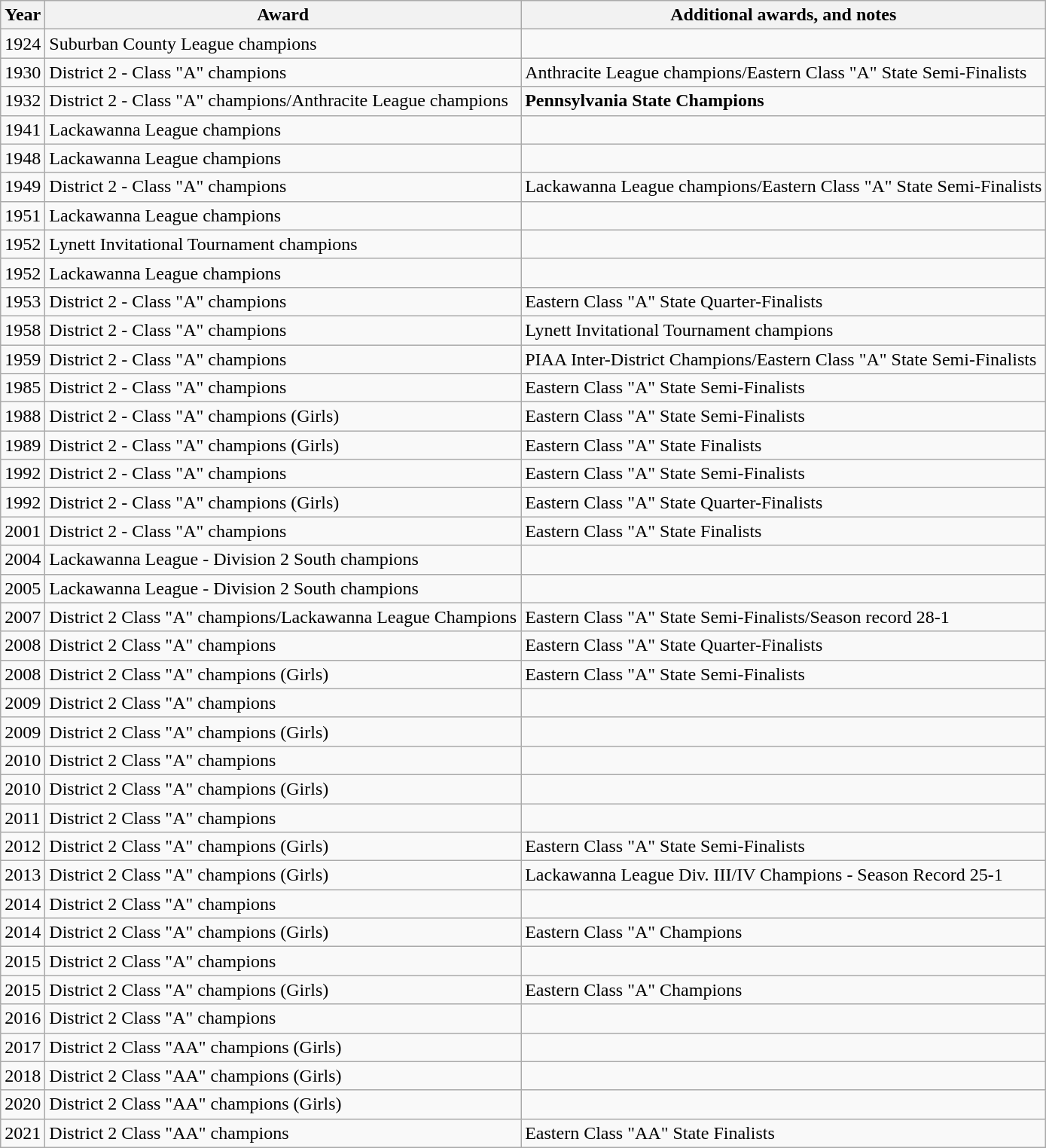<table class="wikitable">
<tr>
<th>Year</th>
<th>Award</th>
<th>Additional awards, and notes</th>
</tr>
<tr>
<td>1924</td>
<td>Suburban County League champions</td>
<td></td>
</tr>
<tr>
<td>1930</td>
<td>District 2 - Class "A" champions</td>
<td>Anthracite League champions/Eastern Class "A" State Semi-Finalists</td>
</tr>
<tr>
<td>1932</td>
<td>District 2 - Class "A" champions/Anthracite League champions</td>
<td><strong>Pennsylvania State Champions</strong></td>
</tr>
<tr>
<td>1941</td>
<td>Lackawanna League champions</td>
<td></td>
</tr>
<tr>
<td>1948</td>
<td>Lackawanna League champions</td>
<td></td>
</tr>
<tr>
<td>1949</td>
<td>District 2 - Class "A" champions</td>
<td>Lackawanna League champions/Eastern Class "A" State Semi-Finalists</td>
</tr>
<tr>
<td>1951</td>
<td>Lackawanna League champions</td>
<td></td>
</tr>
<tr>
<td>1952</td>
<td>Lynett Invitational Tournament champions</td>
<td></td>
</tr>
<tr>
<td>1952</td>
<td>Lackawanna League champions</td>
<td></td>
</tr>
<tr>
<td>1953</td>
<td>District 2 - Class "A" champions</td>
<td>Eastern Class "A" State Quarter-Finalists</td>
</tr>
<tr>
<td>1958</td>
<td>District 2 - Class "A" champions</td>
<td>Lynett Invitational Tournament champions</td>
</tr>
<tr>
<td>1959</td>
<td>District 2 - Class "A" champions</td>
<td>PIAA Inter-District Champions/Eastern Class "A" State Semi-Finalists</td>
</tr>
<tr>
<td>1985</td>
<td>District 2 - Class "A" champions</td>
<td>Eastern Class "A" State Semi-Finalists</td>
</tr>
<tr>
<td>1988</td>
<td>District 2 - Class "A" champions (Girls)</td>
<td>Eastern Class "A" State Semi-Finalists</td>
</tr>
<tr>
<td>1989</td>
<td>District 2 - Class "A" champions (Girls)</td>
<td>Eastern Class "A" State Finalists</td>
</tr>
<tr>
<td>1992</td>
<td>District 2 - Class "A" champions</td>
<td>Eastern Class "A" State Semi-Finalists</td>
</tr>
<tr>
<td>1992</td>
<td>District 2 - Class "A" champions (Girls)</td>
<td>Eastern Class "A" State Quarter-Finalists</td>
</tr>
<tr>
<td>2001</td>
<td>District 2 - Class "A" champions</td>
<td>Eastern Class "A" State Finalists</td>
</tr>
<tr>
<td>2004</td>
<td>Lackawanna League - Division 2 South champions</td>
<td></td>
</tr>
<tr>
<td>2005</td>
<td>Lackawanna League - Division 2 South champions</td>
<td></td>
</tr>
<tr>
<td>2007</td>
<td>District 2 Class "A" champions/Lackawanna League Champions</td>
<td>Eastern Class "A" State Semi-Finalists/Season record 28-1</td>
</tr>
<tr>
<td>2008</td>
<td>District 2 Class "A" champions</td>
<td>Eastern Class "A" State Quarter-Finalists</td>
</tr>
<tr>
<td>2008</td>
<td>District 2 Class "A" champions (Girls)</td>
<td>Eastern Class "A" State Semi-Finalists</td>
</tr>
<tr>
<td>2009</td>
<td>District 2 Class "A" champions</td>
<td></td>
</tr>
<tr>
<td>2009</td>
<td>District 2 Class "A" champions (Girls)</td>
<td></td>
</tr>
<tr>
<td>2010</td>
<td>District 2 Class "A" champions</td>
<td></td>
</tr>
<tr>
<td>2010</td>
<td>District 2 Class "A" champions (Girls)</td>
<td></td>
</tr>
<tr>
<td>2011</td>
<td>District 2 Class "A" champions</td>
<td></td>
</tr>
<tr>
<td>2012</td>
<td>District 2 Class "A" champions (Girls)</td>
<td>Eastern Class "A" State Semi-Finalists</td>
</tr>
<tr>
<td>2013</td>
<td>District 2 Class "A" champions (Girls)</td>
<td>Lackawanna League Div. III/IV Champions - Season Record 25-1</td>
</tr>
<tr>
<td>2014</td>
<td>District 2 Class "A" champions</td>
<td></td>
</tr>
<tr>
<td>2014</td>
<td>District 2 Class "A" champions (Girls)</td>
<td>Eastern Class "A" Champions</td>
</tr>
<tr>
<td>2015</td>
<td>District 2 Class "A" champions</td>
<td></td>
</tr>
<tr>
<td>2015</td>
<td>District 2 Class "A" champions (Girls)</td>
<td>Eastern Class "A" Champions</td>
</tr>
<tr>
<td>2016</td>
<td>District 2 Class "A" champions</td>
<td></td>
</tr>
<tr>
<td>2017</td>
<td>District 2 Class "AA" champions (Girls)</td>
<td></td>
</tr>
<tr>
<td>2018</td>
<td>District 2 Class "AA" champions (Girls)</td>
<td></td>
</tr>
<tr>
<td>2020</td>
<td>District 2 Class "AA" champions (Girls)</td>
<td></td>
</tr>
<tr>
<td>2021</td>
<td>District 2 Class "AA" champions</td>
<td>Eastern Class "AA" State Finalists</td>
</tr>
</table>
